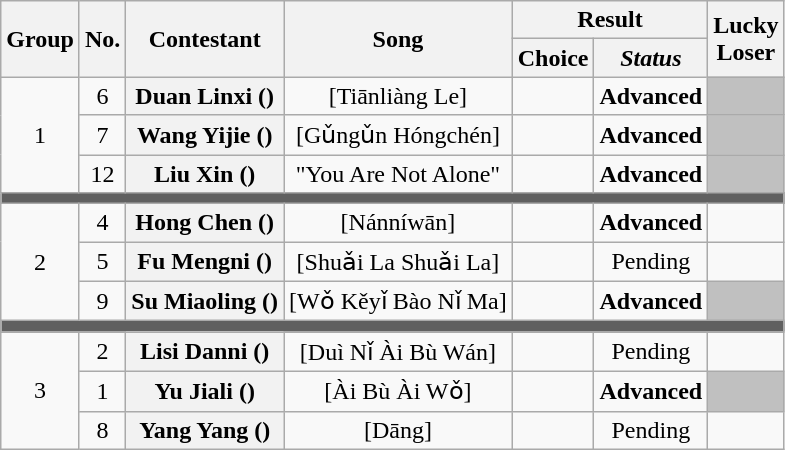<table class="wikitable plainrowheaders" style="text-align:center;">
<tr>
<th scope="col" rowspan="2">Group</th>
<th scope="col" rowspan="2">No.</th>
<th scope="col" rowspan="2">Contestant</th>
<th scope="col" rowspan="2">Song</th>
<th scope="col" colspan="2">Result</th>
<th scope="col" rowspan="2">Lucky<br>Loser</th>
</tr>
<tr>
<th scope="col">Choice</th>
<th scope="col"><em>Status</em></th>
</tr>
<tr>
<td rowspan="3">1</td>
<td>6</td>
<th scope="row">Duan Linxi ()</th>
<td> [Tiānliàng Le]</td>
<td></td>
<td><strong>Advanced</strong></td>
<td style = "background:#C0C0C0;"></td>
</tr>
<tr>
<td>7</td>
<th scope="row">Wang Yijie ()</th>
<td> [Gǔngǔn Hóngchén]</td>
<td></td>
<td><strong>Advanced</strong></td>
<td style = "background:#C0C0C0;"></td>
</tr>
<tr>
<td>12</td>
<th scope="row">Liu Xin ()</th>
<td>"You Are Not Alone"</td>
<td></td>
<td><strong>Advanced</strong></td>
<td style = "background:#C0C0C0;"></td>
</tr>
<tr style = "background:#606060; height: 2pt">
<td colspan = "9"></td>
</tr>
<tr>
<td rowspan="3">2</td>
<td>4</td>
<th scope="row">Hong Chen ()</th>
<td> [Nánníwān]</td>
<td></td>
<td><strong>Advanced</strong></td>
<td></td>
</tr>
<tr>
<td>5</td>
<th scope="row">Fu Mengni ()</th>
<td> [Shuǎi La Shuǎi La]</td>
<td></td>
<td>Pending</td>
<td></td>
</tr>
<tr>
<td>9</td>
<th scope="row">Su Miaoling ()</th>
<td> [Wǒ Kěyǐ Bào Nǐ Ma]</td>
<td></td>
<td><strong>Advanced</strong></td>
<td style = "background:#C0C0C0;"></td>
</tr>
<tr style = "background:#606060; height: 2pt">
<td colspan = "9"></td>
</tr>
<tr>
<td rowspan="3">3</td>
<td>2</td>
<th scope="row">Lisi Danni ()</th>
<td> [Duì Nǐ Ài Bù Wán]</td>
<td></td>
<td>Pending</td>
<td></td>
</tr>
<tr>
<td>1</td>
<th scope="row">Yu Jiali ()</th>
<td> [Ài Bù Ài Wǒ]</td>
<td></td>
<td><strong>Advanced</strong></td>
<td style = "background:#C0C0C0;"></td>
</tr>
<tr>
<td>8</td>
<th scope="row">Yang Yang ()</th>
<td> [Dāng]</td>
<td></td>
<td>Pending</td>
<td></td>
</tr>
</table>
